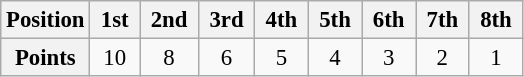<table class="wikitable" style="font-size:95%; text-align:center">
<tr>
<th>Position</th>
<th> 1st </th>
<th> 2nd </th>
<th> 3rd </th>
<th> 4th </th>
<th> 5th </th>
<th> 6th </th>
<th> 7th </th>
<th> 8th </th>
</tr>
<tr>
<th>Points</th>
<td>10</td>
<td>8</td>
<td>6</td>
<td>5</td>
<td>4</td>
<td>3</td>
<td>2</td>
<td>1</td>
</tr>
</table>
